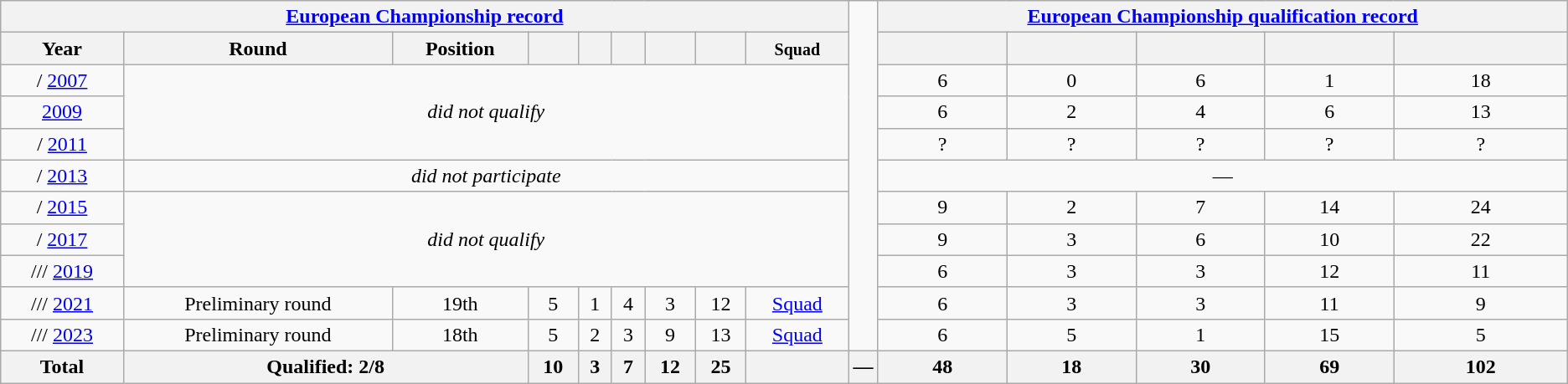<table class="wikitable" style="text-align: center;">
<tr>
<th colspan=9><a href='#'>European Championship record</a></th>
<td width=1% rowspan=11></td>
<th colspan=5><a href='#'>European Championship qualification record</a></th>
</tr>
<tr>
<th>Year</th>
<th>Round</th>
<th>Position</th>
<th></th>
<th></th>
<th></th>
<th></th>
<th></th>
<th><small>Squad</small></th>
<th></th>
<th></th>
<th></th>
<th></th>
<th></th>
</tr>
<tr>
<td>/ <a href='#'>2007</a></td>
<td colspan=8 rowspan=3><em>did not qualify</em></td>
<td>6</td>
<td>0</td>
<td>6</td>
<td>1</td>
<td>18</td>
</tr>
<tr>
<td> <a href='#'>2009</a></td>
<td>6</td>
<td>2</td>
<td>4</td>
<td>6</td>
<td>13</td>
</tr>
<tr>
<td>/ <a href='#'>2011</a></td>
<td>?</td>
<td>?</td>
<td>?</td>
<td>?</td>
<td>?</td>
</tr>
<tr>
<td>/ <a href='#'>2013</a></td>
<td colspan=8 rowspan=1><em>did not participate</em></td>
<td colspan=5 rowspan=1>—</td>
</tr>
<tr>
<td>/ <a href='#'>2015</a></td>
<td colspan=8 rowspan=3><em>did not qualify</em></td>
<td>9</td>
<td>2</td>
<td>7</td>
<td>14</td>
<td>24</td>
</tr>
<tr>
<td>/ <a href='#'>2017</a></td>
<td>9</td>
<td>3</td>
<td>6</td>
<td>10</td>
<td>22</td>
</tr>
<tr>
<td>/// <a href='#'>2019</a></td>
<td>6</td>
<td>3</td>
<td>3</td>
<td>12</td>
<td>11</td>
</tr>
<tr>
<td>/// <a href='#'>2021</a></td>
<td>Preliminary round</td>
<td>19th</td>
<td>5</td>
<td>1</td>
<td>4</td>
<td>3</td>
<td>12</td>
<td><a href='#'>Squad</a></td>
<td>6</td>
<td>3</td>
<td>3</td>
<td>11</td>
<td>9</td>
</tr>
<tr>
<td>/// <a href='#'>2023</a></td>
<td>Preliminary round</td>
<td>18th</td>
<td>5</td>
<td>2</td>
<td>3</td>
<td>9</td>
<td>13</td>
<td><a href='#'>Squad</a></td>
<td>6</td>
<td>5</td>
<td>1</td>
<td>15</td>
<td>5</td>
</tr>
<tr>
<th>Total</th>
<th colspan="2">Qualified: 2/8</th>
<th>10</th>
<th>3</th>
<th>7</th>
<th>12</th>
<th>25</th>
<th></th>
<th>—</th>
<th>48</th>
<th>18</th>
<th>30</th>
<th>69</th>
<th>102</th>
</tr>
</table>
